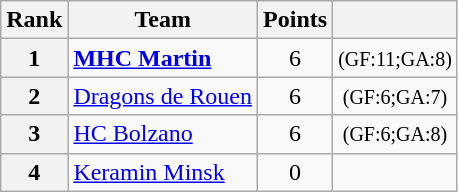<table class="wikitable" style="text-align: center;">
<tr>
<th>Rank</th>
<th>Team</th>
<th>Points</th>
<th></th>
</tr>
<tr>
<th>1</th>
<td style="text-align: left;"> <strong><a href='#'>MHC Martin</a></strong></td>
<td>6</td>
<td><small>(GF:11;GA:8)</small></td>
</tr>
<tr>
<th>2</th>
<td style="text-align: left;"> <a href='#'>Dragons de Rouen</a></td>
<td>6</td>
<td><small>(GF:6;GA:7)</small></td>
</tr>
<tr>
<th>3</th>
<td style="text-align: left;"> <a href='#'>HC Bolzano</a></td>
<td>6</td>
<td><small>(GF:6;GA:8)</small></td>
</tr>
<tr>
<th>4</th>
<td style="text-align: left;"> <a href='#'>Keramin Minsk</a></td>
<td>0</td>
<td></td>
</tr>
</table>
